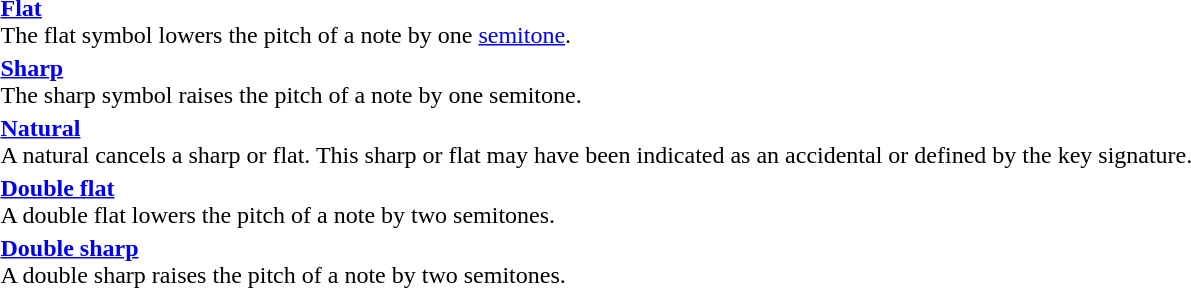<table class="skin-invert-image">
<tr>
<td style="width:110px;"></td>
<td><strong><a href='#'>Flat</a></strong><br>The flat symbol lowers the pitch of a note by one <a href='#'>semitone</a>.</td>
</tr>
<tr>
<td></td>
<td><strong><a href='#'>Sharp</a></strong><br>The sharp symbol raises the pitch of a note by one semitone.</td>
</tr>
<tr>
<td></td>
<td><strong><a href='#'>Natural</a></strong><br>A natural cancels a sharp or flat. This sharp or flat may have been indicated as an accidental or defined by the key signature.</td>
</tr>
<tr>
<td></td>
<td><strong><a href='#'>Double flat</a></strong><br>A double flat lowers the pitch of a note by two semitones.</td>
</tr>
<tr>
<td></td>
<td><strong><a href='#'>Double sharp</a></strong><br>A double sharp raises the pitch of a note by two semitones.</td>
</tr>
</table>
